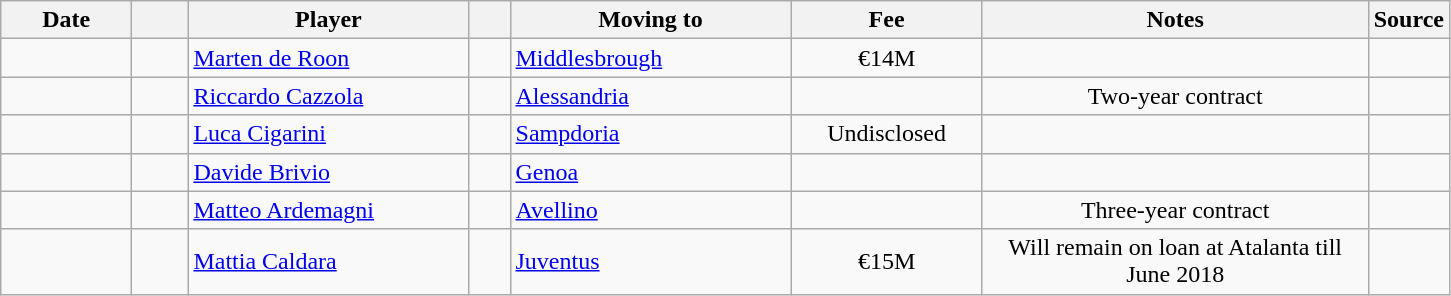<table class="wikitable sortable">
<tr>
<th style="width:80px;">Date</th>
<th style="width:30px;"></th>
<th style="width:180px;">Player</th>
<th style="width:20px;"></th>
<th style="width:180px;">Moving to</th>
<th style="width:120px;" class="unsortable">Fee</th>
<th style="width:250px;" class="unsortable">Notes</th>
<th style="width:20px;">Source</th>
</tr>
<tr>
<td></td>
<td align=center></td>
<td> <a href='#'>Marten de Roon</a></td>
<td align=center></td>
<td> <a href='#'>Middlesbrough</a></td>
<td align=center>€14M</td>
<td align=center></td>
<td></td>
</tr>
<tr>
<td></td>
<td align=center></td>
<td> <a href='#'>Riccardo Cazzola</a></td>
<td align=center></td>
<td> <a href='#'>Alessandria</a></td>
<td align=center></td>
<td align=center>Two-year contract</td>
<td></td>
</tr>
<tr>
<td></td>
<td align=center></td>
<td> <a href='#'>Luca Cigarini</a></td>
<td align=center></td>
<td> <a href='#'>Sampdoria</a></td>
<td align=center>Undisclosed</td>
<td align=center></td>
<td></td>
</tr>
<tr>
<td></td>
<td align=center></td>
<td> <a href='#'>Davide Brivio</a></td>
<td align=center></td>
<td> <a href='#'>Genoa</a></td>
<td align=center></td>
<td align=center></td>
<td></td>
</tr>
<tr>
<td></td>
<td align=center></td>
<td> <a href='#'>Matteo Ardemagni</a></td>
<td align=center></td>
<td> <a href='#'>Avellino</a></td>
<td align=center></td>
<td align=center>Three-year contract</td>
<td></td>
</tr>
<tr>
<td></td>
<td align=center></td>
<td> <a href='#'>Mattia Caldara</a></td>
<td align=center></td>
<td> <a href='#'>Juventus</a></td>
<td align=center>€15M</td>
<td align=center>Will remain on loan at Atalanta till June 2018</td>
<td></td>
</tr>
</table>
